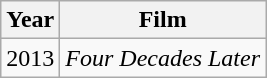<table class="wikitable">
<tr>
<th>Year</th>
<th>Film</th>
</tr>
<tr>
<td>2013</td>
<td><em>Four Decades Later</em></td>
</tr>
</table>
